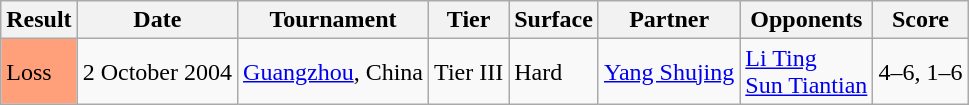<table class="sortable wikitable">
<tr>
<th>Result</th>
<th>Date</th>
<th>Tournament</th>
<th>Tier</th>
<th>Surface</th>
<th>Partner</th>
<th>Opponents</th>
<th class="unsortable">Score</th>
</tr>
<tr>
<td style="background:#FFA07A;">Loss</td>
<td>2 October 2004</td>
<td><a href='#'>Guangzhou</a>, China</td>
<td>Tier III</td>
<td>Hard</td>
<td> <a href='#'>Yang Shujing</a></td>
<td> <a href='#'>Li Ting</a> <br>  <a href='#'>Sun Tiantian</a></td>
<td>4–6, 1–6</td>
</tr>
</table>
